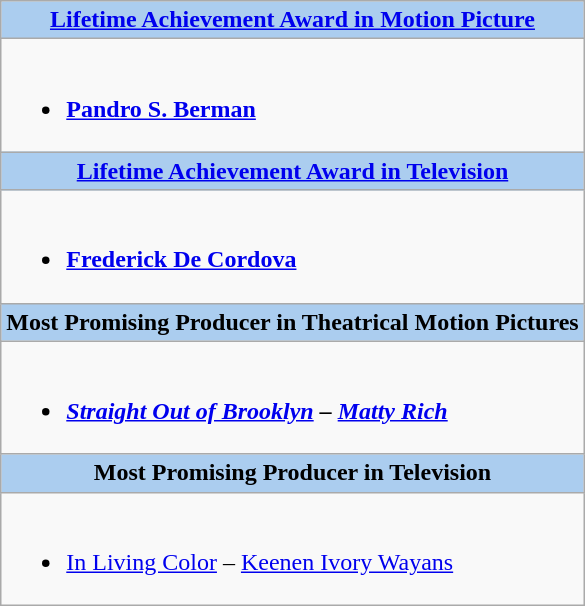<table class="wikitable" style="width=">
<tr>
<th colspan="2" style="background:#abcdef;"><a href='#'>Lifetime Achievement Award in Motion Picture</a></th>
</tr>
<tr>
<td colspan="2" style="vertical-align:top;"><br><ul><li><strong><a href='#'>Pandro S. Berman</a> </strong></li></ul></td>
</tr>
<tr>
<th colspan="2" style="background:#abcdef;"><a href='#'>Lifetime Achievement Award in Television</a></th>
</tr>
<tr>
<td colspan="2" style="vertical-align:top;"><br><ul><li><strong><a href='#'>Frederick De Cordova</a> </strong></li></ul></td>
</tr>
<tr>
<th colspan="2" style="background:#abcdef;">Most Promising Producer in Theatrical Motion Pictures</th>
</tr>
<tr>
<td colspan="2" style="vertical-align:top;"><br><ul><li><strong><em><a href='#'>Straight Out of Brooklyn</a><em> – <a href='#'>Matty Rich</a> <strong></li></ul></td>
</tr>
<tr>
<th colspan="2" style="background:#abcdef;">Most Promising Producer in Television</th>
</tr>
<tr>
<td colspan="2" style="vertical-align:top;"><br><ul><li></em></strong><a href='#'>In Living Color</a></em> – <a href='#'>Keenen Ivory Wayans</a></strong></li></ul></td>
</tr>
</table>
